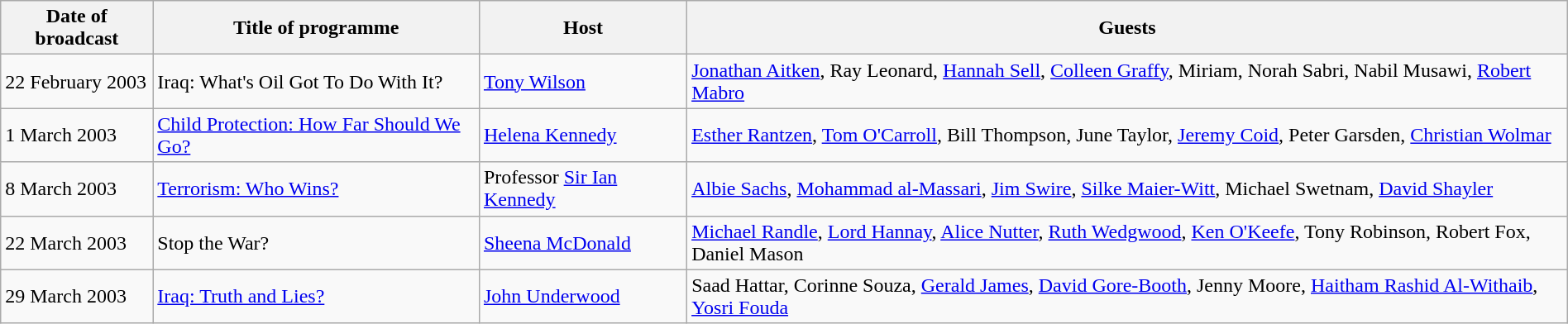<table class="wikitable" style="margin: 1em auto 1em auto">
<tr>
<th>Date of broadcast</th>
<th>Title of programme</th>
<th>Host</th>
<th>Guests</th>
</tr>
<tr>
<td>22 February 2003</td>
<td>Iraq: What's Oil Got To Do With It?</td>
<td><a href='#'>Tony Wilson</a></td>
<td><a href='#'>Jonathan Aitken</a>, Ray Leonard, <a href='#'>Hannah Sell</a>, <a href='#'>Colleen Graffy</a>, Miriam, Norah Sabri, Nabil Musawi, <a href='#'>Robert Mabro</a></td>
</tr>
<tr>
<td>1 March 2003</td>
<td><a href='#'>Child Protection: How Far Should We Go?</a></td>
<td><a href='#'>Helena Kennedy</a></td>
<td><a href='#'>Esther Rantzen</a>, <a href='#'>Tom O'Carroll</a>, Bill Thompson, June Taylor, <a href='#'>Jeremy Coid</a>, Peter Garsden, <a href='#'>Christian Wolmar</a></td>
</tr>
<tr>
<td>8 March 2003</td>
<td><a href='#'>Terrorism: Who Wins?</a></td>
<td>Professor <a href='#'>Sir Ian Kennedy</a></td>
<td><a href='#'>Albie Sachs</a>, <a href='#'>Mohammad al-Massari</a>, <a href='#'>Jim Swire</a>, <a href='#'>Silke Maier-Witt</a>, Michael Swetnam, <a href='#'>David Shayler</a></td>
</tr>
<tr>
<td>22 March 2003</td>
<td>Stop the War?</td>
<td><a href='#'>Sheena McDonald</a></td>
<td><a href='#'>Michael Randle</a>, <a href='#'>Lord Hannay</a>, <a href='#'>Alice Nutter</a>, <a href='#'>Ruth Wedgwood</a>, <a href='#'>Ken O'Keefe</a>, Tony Robinson, Robert Fox, Daniel Mason</td>
</tr>
<tr>
<td>29 March 2003</td>
<td><a href='#'>Iraq: Truth and Lies?</a></td>
<td><a href='#'>John Underwood</a></td>
<td>Saad Hattar, Corinne Souza, <a href='#'>Gerald James</a>, <a href='#'>David Gore-Booth</a>, Jenny Moore, <a href='#'>Haitham Rashid Al-Withaib</a>, <a href='#'>Yosri Fouda</a></td>
</tr>
</table>
